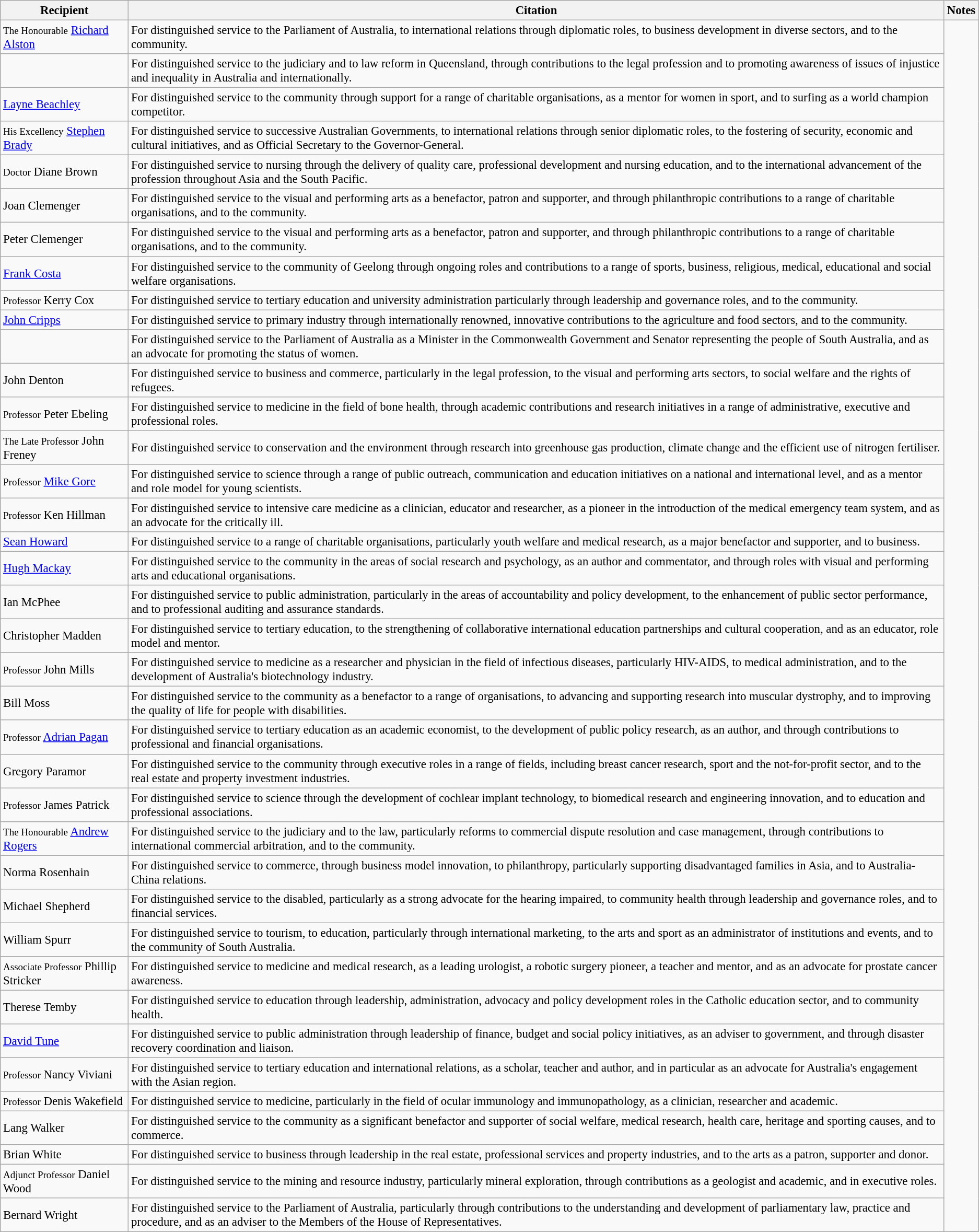<table class="wikitable" style="font-size:95%;">
<tr>
<th>Recipient</th>
<th>Citation</th>
<th>Notes</th>
</tr>
<tr>
<td><small>The Honourable</small> <a href='#'>Richard Alston</a></td>
<td>For distinguished service to the Parliament of Australia, to international relations through diplomatic roles, to business development in diverse sectors, and to the community.</td>
<td rowspan=38></td>
</tr>
<tr>
<td></td>
<td>For distinguished service to the judiciary and to law reform in Queensland, through contributions to the legal profession and to promoting awareness of issues of injustice and inequality in Australia and internationally.</td>
</tr>
<tr>
<td><a href='#'>Layne Beachley</a></td>
<td>For distinguished service to the community through support for a range of charitable organisations, as a mentor for women in sport, and to surfing as a world champion competitor.</td>
</tr>
<tr>
<td><small>His Excellency</small> <a href='#'>Stephen Brady</a> </td>
<td>For distinguished service to successive Australian Governments, to international relations through senior diplomatic roles, to the fostering of security, economic and cultural initiatives, and as Official Secretary to the Governor-General.</td>
</tr>
<tr>
<td><small>Doctor</small> Diane Brown</td>
<td>For distinguished service to nursing through the delivery of quality care, professional development and nursing education, and to the international advancement of the profession throughout Asia and the South Pacific.</td>
</tr>
<tr>
<td>Joan Clemenger</td>
<td>For distinguished service to the visual and performing arts as a benefactor, patron and supporter, and through philanthropic contributions to a range of charitable organisations, and to the community.</td>
</tr>
<tr>
<td>Peter Clemenger </td>
<td>For distinguished service to the visual and performing arts as a benefactor, patron and supporter, and through philanthropic contributions to a range of charitable organisations, and to the community.</td>
</tr>
<tr>
<td><a href='#'>Frank Costa</a> </td>
<td>For distinguished service to the community of Geelong through ongoing roles and contributions to a range of sports, business, religious, medical, educational and social welfare organisations.</td>
</tr>
<tr>
<td><small>Professor</small> Kerry Cox</td>
<td>For distinguished service to tertiary education and university administration particularly through leadership and governance roles, and to the community.</td>
</tr>
<tr>
<td><a href='#'>John Cripps</a></td>
<td>For distinguished service to primary industry through internationally renowned, innovative contributions to the agriculture and food sectors, and to the community.</td>
</tr>
<tr>
<td></td>
<td>For distinguished service to the Parliament of Australia as a Minister in the Commonwealth Government and Senator representing the people of South Australia, and as an advocate for promoting the status of women.</td>
</tr>
<tr>
<td>John Denton</td>
<td>For distinguished service to business and commerce, particularly in the legal profession, to the visual and performing arts sectors, to social welfare and the rights of refugees.</td>
</tr>
<tr>
<td><small>Professor</small> Peter Ebeling</td>
<td>For distinguished service to medicine in the field of bone health, through academic contributions and research initiatives in a range of administrative, executive and professional roles.</td>
</tr>
<tr>
<td><small>The Late Professor</small> John Freney</td>
<td>For distinguished service to conservation and the environment through research into greenhouse gas production, climate change and the efficient use of nitrogen fertiliser.</td>
</tr>
<tr>
<td><small>Professor</small> <a href='#'>Mike Gore</a> </td>
<td>For distinguished service to science through a range of public outreach, communication and education initiatives on a national and international level, and as a mentor and role model for young scientists.</td>
</tr>
<tr>
<td><small>Professor</small> Ken Hillman</td>
<td>For distinguished service to intensive care medicine as a clinician, educator and researcher, as a pioneer in the introduction of the medical emergency team system, and as an advocate for the critically ill.</td>
</tr>
<tr>
<td><a href='#'>Sean Howard</a></td>
<td>For distinguished service to a range of charitable organisations, particularly youth welfare and medical research, as a major benefactor and supporter, and to business.</td>
</tr>
<tr>
<td><a href='#'>Hugh Mackay</a></td>
<td>For distinguished service to the community in the areas of social research and psychology, as an author and commentator, and through roles with visual and performing arts and educational organisations.</td>
</tr>
<tr>
<td>Ian McPhee </td>
<td>For distinguished service to public administration, particularly in the areas of accountability and policy development, to the enhancement of public sector performance, and to professional auditing and assurance standards.</td>
</tr>
<tr>
<td>Christopher Madden</td>
<td>For distinguished service to tertiary education, to the strengthening of collaborative international education partnerships and cultural cooperation, and as an educator, role model and mentor.</td>
</tr>
<tr>
<td><small>Professor</small> John Mills</td>
<td>For distinguished service to medicine as a researcher and physician in the field of infectious diseases, particularly HIV-AIDS, to medical administration, and to the development of Australia's biotechnology industry.</td>
</tr>
<tr>
<td>Bill Moss </td>
<td>For distinguished service to the community as a benefactor to a range of organisations, to advancing and supporting research into muscular dystrophy, and to improving the quality of life for people with disabilities.</td>
</tr>
<tr>
<td><small>Professor</small> <a href='#'>Adrian Pagan</a></td>
<td>For distinguished service to tertiary education as an academic economist, to the development of public policy research, as an author, and through contributions to professional and financial organisations.</td>
</tr>
<tr>
<td>Gregory Paramor</td>
<td>For distinguished service to the community through executive roles in a range of fields, including breast cancer research, sport and the not-for-profit sector, and to the real estate and property investment industries.</td>
</tr>
<tr>
<td><small>Professor</small> James Patrick</td>
<td>For distinguished service to science through the development of cochlear implant technology, to biomedical research and engineering innovation, and to education and professional associations.</td>
</tr>
<tr>
<td><small>The Honourable</small> <a href='#'>Andrew Rogers</a> </td>
<td>For distinguished service to the judiciary and to the law, particularly reforms to commercial dispute resolution and case management, through contributions to international commercial arbitration, and to the community.</td>
</tr>
<tr>
<td>Norma Rosenhain</td>
<td>For distinguished service to commerce, through business model innovation, to philanthropy, particularly supporting disadvantaged families in Asia, and to Australia-China relations.</td>
</tr>
<tr>
<td>Michael Shepherd</td>
<td>For distinguished service to the disabled, particularly as a strong advocate for the hearing impaired, to community health through leadership and governance roles, and to financial services.</td>
</tr>
<tr>
<td>William Spurr</td>
<td>For distinguished service to tourism, to education, particularly through international marketing, to the arts and sport as an administrator of institutions and events, and to the community of South Australia.</td>
</tr>
<tr>
<td><small>Associate Professor</small> Phillip Stricker</td>
<td>For distinguished service to medicine and medical research, as a leading urologist, a robotic surgery pioneer, a teacher and mentor, and as an advocate for prostate cancer awareness.</td>
</tr>
<tr>
<td>Therese Temby</td>
<td>For distinguished service to education through leadership, administration, advocacy and policy development roles in the Catholic education sector, and to community health.</td>
</tr>
<tr>
<td><a href='#'>David Tune</a> </td>
<td>For distinguished service to public administration through leadership of finance, budget and social policy initiatives, as an adviser to government, and through disaster recovery coordination and liaison.</td>
</tr>
<tr>
<td><small>Professor</small> Nancy Viviani</td>
<td>For distinguished service to tertiary education and international relations, as a scholar, teacher and author, and in particular as an advocate for Australia's engagement with the Asian region.</td>
</tr>
<tr>
<td><small>Professor</small> Denis Wakefield</td>
<td>For distinguished service to medicine, particularly in the field of ocular immunology and immunopathology, as a clinician, researcher and academic.</td>
</tr>
<tr>
<td>Lang Walker</td>
<td>For distinguished service to the community as a significant benefactor and supporter of social welfare, medical research, health care, heritage and sporting causes, and to commerce.</td>
</tr>
<tr>
<td>Brian White</td>
<td>For distinguished service to business through leadership in the real estate, professional services and property industries, and to the arts as a patron, supporter and donor.</td>
</tr>
<tr>
<td><small>Adjunct Professor</small> Daniel Wood</td>
<td>For distinguished service to the mining and resource industry, particularly mineral exploration, through contributions as a geologist and academic, and in executive roles.</td>
</tr>
<tr>
<td>Bernard Wright</td>
<td>For distinguished service to the Parliament of Australia, particularly through contributions to the understanding and development of parliamentary law, practice and procedure, and as an adviser to the Members of the House of Representatives.</td>
</tr>
</table>
